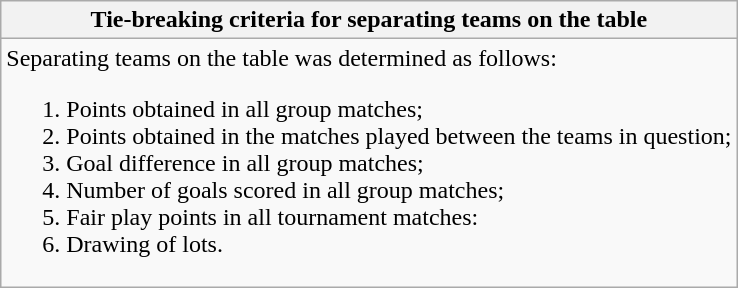<table class="wikitable collapsible collapsed"|>
<tr>
<th> Tie-breaking criteria for separating teams on the table</th>
</tr>
<tr>
<td>Separating teams on the table was determined as follows:<br><ol><li>Points obtained in all group matches;</li><li>Points obtained in the matches played between the teams in question;</li><li>Goal difference in all group matches;</li><li>Number of goals scored in all group matches;</li><li>Fair play points in all tournament matches: </li><li>Drawing of lots.</li></ol></td>
</tr>
</table>
